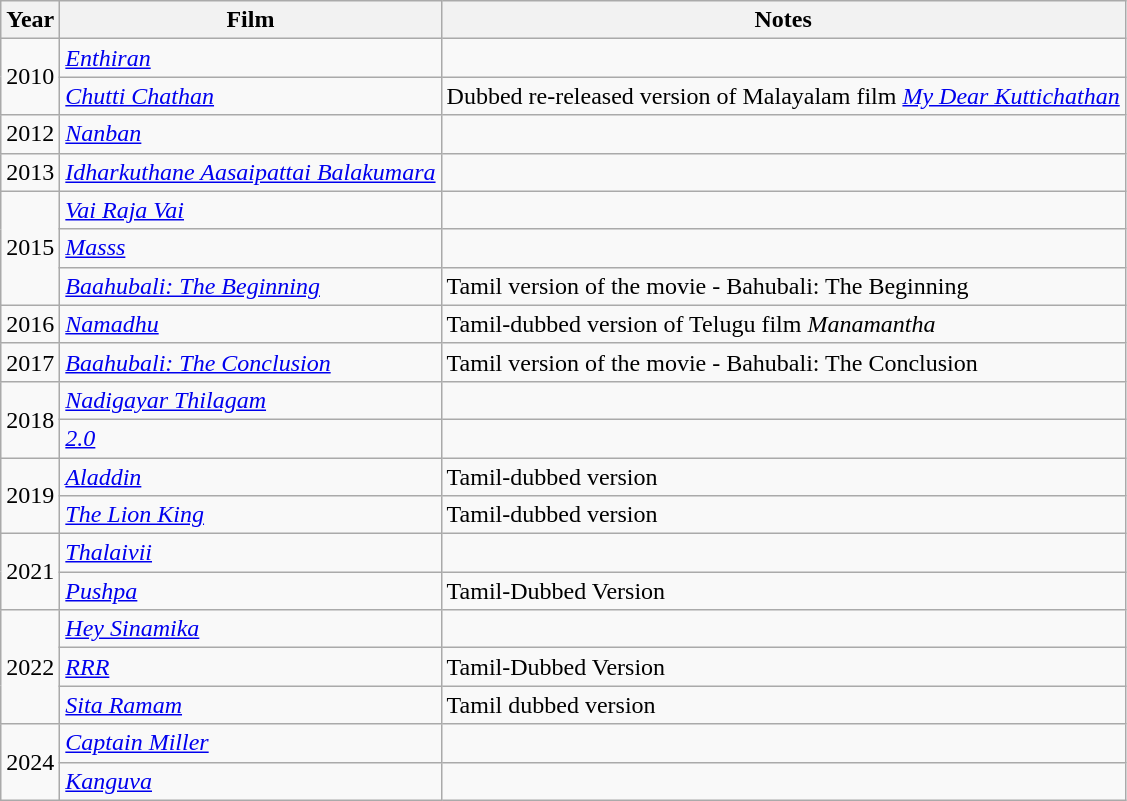<table class="wikitable">
<tr>
<th>Year</th>
<th>Film</th>
<th>Notes</th>
</tr>
<tr>
<td rowspan="2">2010</td>
<td><em><a href='#'>Enthiran</a></em></td>
<td></td>
</tr>
<tr>
<td><em><a href='#'>Chutti Chathan</a></em></td>
<td>Dubbed re-released version of Malayalam film <em><a href='#'>My Dear Kuttichathan</a></em></td>
</tr>
<tr>
<td rowspan="1">2012</td>
<td><em><a href='#'>Nanban</a></em></td>
<td></td>
</tr>
<tr>
<td rowspan="1">2013</td>
<td><em><a href='#'>Idharkuthane Aasaipattai Balakumara</a></em></td>
<td></td>
</tr>
<tr>
<td rowspan="3">2015</td>
<td><em><a href='#'>Vai Raja Vai</a></em></td>
<td></td>
</tr>
<tr>
<td><em><a href='#'>Masss</a></em></td>
<td></td>
</tr>
<tr>
<td><em><a href='#'>Baahubali: The Beginning</a></em></td>
<td>Tamil version of the movie - Bahubali: The Beginning</td>
</tr>
<tr>
<td rowspan="1">2016</td>
<td><em><a href='#'>Namadhu</a></em></td>
<td>Tamil-dubbed version of Telugu film <em>Manamantha</em></td>
</tr>
<tr>
<td rowspan="1">2017</td>
<td><em><a href='#'>Baahubali: The Conclusion</a></em></td>
<td>Tamil version of the movie - Bahubali: The Conclusion</td>
</tr>
<tr>
<td rowspan="2">2018</td>
<td><em><a href='#'>Nadigayar Thilagam</a></em></td>
<td></td>
</tr>
<tr>
<td><em><a href='#'>2.0</a></em></td>
<td></td>
</tr>
<tr>
<td rowspan="2">2019</td>
<td><em><a href='#'>Aladdin</a></em></td>
<td>Tamil-dubbed version</td>
</tr>
<tr>
<td><em><a href='#'>The Lion King</a></em></td>
<td>Tamil-dubbed version</td>
</tr>
<tr>
<td rowspan="2">2021</td>
<td><em><a href='#'>Thalaivii</a></em></td>
<td></td>
</tr>
<tr>
<td><em><a href='#'>Pushpa</a></em></td>
<td>Tamil-Dubbed Version</td>
</tr>
<tr>
<td rowspan="3">2022</td>
<td><em><a href='#'>Hey Sinamika</a></em></td>
<td></td>
</tr>
<tr>
<td><em><a href='#'>RRR</a></em></td>
<td>Tamil-Dubbed Version</td>
</tr>
<tr>
<td><em><a href='#'>Sita Ramam</a></em></td>
<td>Tamil dubbed version</td>
</tr>
<tr>
<td rowspan="2">2024</td>
<td><em><a href='#'>Captain Miller</a></em></td>
<td></td>
</tr>
<tr>
<td><em><a href='#'>Kanguva</a></em></td>
<td></td>
</tr>
</table>
